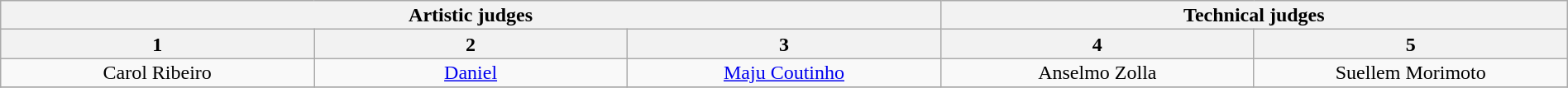<table class="wikitable" style="font-size:100%; line-height:16px; text-align:center" width="100%">
<tr TBA>
<th colspan=3>Artistic judges</th>
<th colspan=2>Technical judges</th>
</tr>
<tr>
<th width="20.0%">1</th>
<th width="20.0%">2</th>
<th width="20.0%">3</th>
<th width="20.0%">4</th>
<th width="20.0%">5</th>
</tr>
<tr>
<td>Carol Ribeiro</td>
<td><a href='#'>Daniel</a></td>
<td><a href='#'>Maju Coutinho</a></td>
<td>Anselmo Zolla</td>
<td>Suellem Morimoto</td>
</tr>
<tr>
</tr>
</table>
